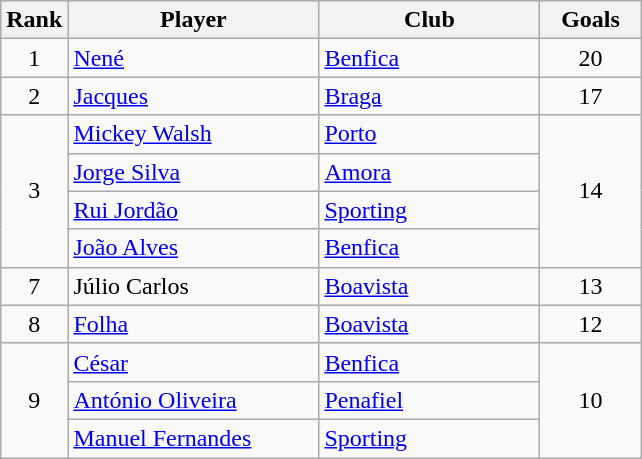<table class="wikitable" style="margin-right: 0;">
<tr text-align:center;">
<th style="width:35px;">Rank</th>
<th style="width:160px;">Player</th>
<th style="width:140px;">Club</th>
<th style="width:60px;">Goals</th>
</tr>
<tr>
<td style="text-align:center;">1</td>
<td> <a href='#'>Nené</a></td>
<td><a href='#'>Benfica</a></td>
<td style="text-align:center;">20</td>
</tr>
<tr>
<td style="text-align:center;">2</td>
<td> <a href='#'>Jacques</a></td>
<td><a href='#'>Braga</a></td>
<td style="text-align:center;">17</td>
</tr>
<tr>
<td rowspan="4" style="text-align:center;">3</td>
<td> <a href='#'>Mickey Walsh</a></td>
<td><a href='#'>Porto</a></td>
<td rowspan="4" style="text-align:center;">14</td>
</tr>
<tr>
<td> <a href='#'>Jorge Silva</a></td>
<td><a href='#'>Amora</a></td>
</tr>
<tr>
<td> <a href='#'>Rui Jordão</a></td>
<td><a href='#'>Sporting</a></td>
</tr>
<tr>
<td> <a href='#'>João Alves</a></td>
<td><a href='#'>Benfica</a></td>
</tr>
<tr>
<td style="text-align:center;">7</td>
<td> Júlio Carlos</td>
<td><a href='#'>Boavista</a></td>
<td style="text-align:center;">13</td>
</tr>
<tr>
<td style="text-align:center;">8</td>
<td> <a href='#'>Folha</a></td>
<td><a href='#'>Boavista</a></td>
<td style="text-align:center;">12</td>
</tr>
<tr>
<td rowspan="3" style="text-align:center;">9</td>
<td> <a href='#'>César</a></td>
<td><a href='#'>Benfica</a></td>
<td rowspan="3" style="text-align:center;">10</td>
</tr>
<tr>
<td> <a href='#'>António Oliveira</a></td>
<td><a href='#'>Penafiel</a></td>
</tr>
<tr>
<td> <a href='#'>Manuel Fernandes</a></td>
<td><a href='#'>Sporting</a></td>
</tr>
</table>
